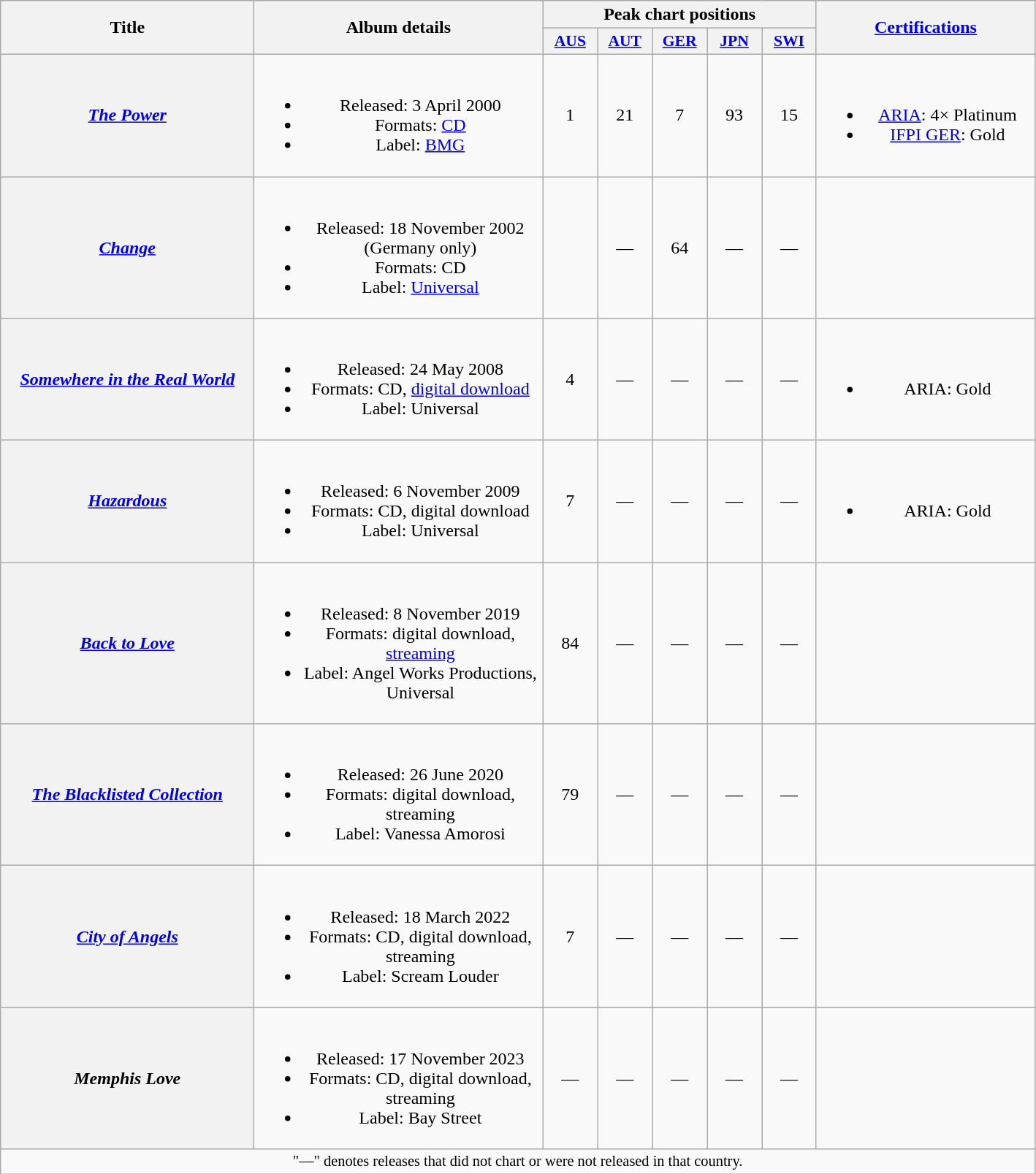<table class="wikitable plainrowheaders" style="text-align:center;">
<tr>
<th scope="col" rowspan="2" style="width:14em;">Title</th>
<th scope="col" rowspan="2" style="width:16em;">Album details</th>
<th scope="col" colspan="5">Peak chart positions</th>
<th scope="col" rowspan="2" style="width:12em;"><a href='#'>Certifications</a></th>
</tr>
<tr>
<th scope="col" style="width:3em;font-size:90%;"><a href='#'>AUS</a><br></th>
<th scope="col" style="width:3em;font-size:90%;"><a href='#'>AUT</a><br></th>
<th scope="col" style="width:3em;font-size:90%;"><a href='#'>GER</a><br></th>
<th scope="col" style="width:3em;font-size:90%;"><a href='#'>JPN</a><br></th>
<th scope="col" style="width:3em;font-size:90%;"><a href='#'>SWI</a><br></th>
</tr>
<tr>
<th scope="row"><em><a href='#'>The Power</a></em></th>
<td><br><ul><li>Released: 3 April 2000</li><li>Formats: <a href='#'>CD</a></li><li>Label: <a href='#'>BMG</a></li></ul></td>
<td>1</td>
<td>21</td>
<td>7</td>
<td>93</td>
<td>15</td>
<td><br><ul><li><a href='#'>ARIA</a>: 4× Platinum</li><li><a href='#'>IFPI GER</a>: Gold</li></ul></td>
</tr>
<tr>
<th scope="row"><em><a href='#'>Change</a></em></th>
<td><br><ul><li>Released: 18 November 2002 (Germany only)</li><li>Formats: CD</li><li>Label: <a href='#'>Universal</a></li></ul></td>
<td></td>
<td>—</td>
<td>64</td>
<td>—</td>
<td>—</td>
<td></td>
</tr>
<tr>
<th scope="row"><em><a href='#'>Somewhere in the Real World</a></em></th>
<td><br><ul><li>Released: 24 May 2008</li><li>Formats: CD, <a href='#'>digital download</a></li><li>Label: Universal</li></ul></td>
<td>4</td>
<td>—</td>
<td>—</td>
<td>—</td>
<td>—</td>
<td><br><ul><li>ARIA: Gold</li></ul></td>
</tr>
<tr>
<th scope="row"><em><a href='#'>Hazardous</a></em></th>
<td><br><ul><li>Released: 6 November 2009</li><li>Formats: CD, digital download</li><li>Label: Universal</li></ul></td>
<td>7</td>
<td>—</td>
<td>—</td>
<td>—</td>
<td>—</td>
<td><br><ul><li>ARIA: Gold</li></ul></td>
</tr>
<tr>
<th scope="row"><em><a href='#'>Back to Love</a></em></th>
<td><br><ul><li>Released: 8 November 2019</li><li>Formats: digital download, <a href='#'>streaming</a></li><li>Label: Angel Works Productions, Universal</li></ul></td>
<td>84</td>
<td>—</td>
<td>—</td>
<td>—</td>
<td>—</td>
<td></td>
</tr>
<tr>
<th scope="row"><em><a href='#'>The Blacklisted Collection</a></em></th>
<td><br><ul><li>Released: 26 June 2020</li><li>Formats: digital download, streaming</li><li>Label: Vanessa Amorosi</li></ul></td>
<td>79</td>
<td>—</td>
<td>—</td>
<td>—</td>
<td>—</td>
<td></td>
</tr>
<tr>
<th scope="row"><em><a href='#'>City of Angels</a></em></th>
<td><br><ul><li>Released: 18 March 2022</li><li>Formats: CD, digital download, streaming</li><li>Label: Scream Louder</li></ul></td>
<td>7</td>
<td>—</td>
<td>—</td>
<td>—</td>
<td>—</td>
<td></td>
</tr>
<tr>
<th scope="row"><em>Memphis Love</em></th>
<td><br><ul><li>Released: 17 November 2023</li><li>Formats: CD, digital download, streaming</li><li>Label: Bay Street</li></ul></td>
<td>—</td>
<td>—</td>
<td>—</td>
<td>—</td>
<td>—</td>
<td></td>
</tr>
<tr>
<td colspan="8" style="font-size:85%;">"—" denotes releases that did not chart or were not released in that country.</td>
</tr>
</table>
